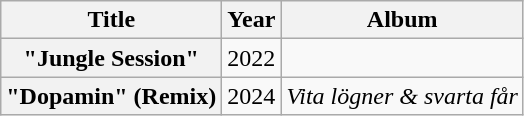<table class="wikitable plainrowheaders" style="text-align:center;">
<tr>
<th scope="col" rowspan="1">Title</th>
<th scope="col" rowspan="1">Year</th>
<th scope="col" rowspan="1">Album</th>
</tr>
<tr>
<th scope="row">"Jungle Session"</th>
<td>2022</td>
<td></td>
</tr>
<tr>
<th scope="row">"Dopamin" (Remix)<br></th>
<td>2024</td>
<td><em>Vita lögner & svarta får</em></td>
</tr>
</table>
